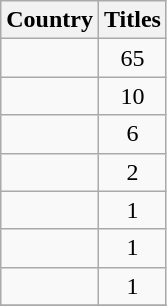<table class="wikitable sortable">
<tr>
<th>Country</th>
<th>Titles</th>
</tr>
<tr>
<td></td>
<td align="center">65</td>
</tr>
<tr>
<td></td>
<td align="center">10</td>
</tr>
<tr>
<td></td>
<td align="center">6</td>
</tr>
<tr>
<td></td>
<td align="center">2</td>
</tr>
<tr>
<td></td>
<td align="center">1</td>
</tr>
<tr>
<td></td>
<td align="center">1</td>
</tr>
<tr>
<td></td>
<td align="center">1</td>
</tr>
<tr>
</tr>
</table>
